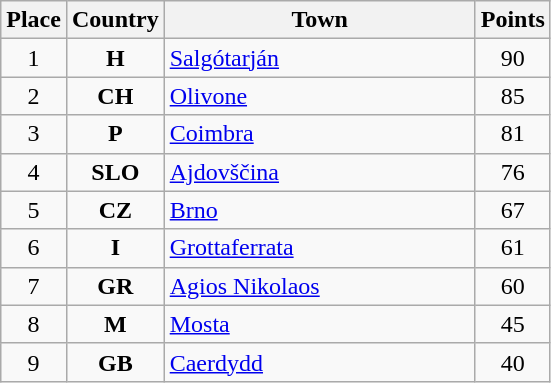<table class="wikitable" style="text-align;">
<tr>
<th width="25">Place</th>
<th width="25">Country</th>
<th width="200">Town</th>
<th width="25">Points</th>
</tr>
<tr>
<td align="center">1</td>
<td align="center"><strong>H</strong></td>
<td align="left"><a href='#'>Salgótarján</a></td>
<td align="center">90</td>
</tr>
<tr>
<td align="center">2</td>
<td align="center"><strong>CH</strong></td>
<td align="left"><a href='#'>Olivone</a></td>
<td align="center">85</td>
</tr>
<tr>
<td align="center">3</td>
<td align="center"><strong>P</strong></td>
<td align="left"><a href='#'>Coimbra</a></td>
<td align="center">81</td>
</tr>
<tr>
<td align="center">4</td>
<td align="center"><strong>SLO</strong></td>
<td align="left"><a href='#'>Ajdovščina</a></td>
<td align="center">76</td>
</tr>
<tr>
<td align="center">5</td>
<td align="center"><strong>CZ</strong></td>
<td align="left"><a href='#'>Brno</a></td>
<td align="center">67</td>
</tr>
<tr>
<td align="center">6</td>
<td align="center"><strong>I</strong></td>
<td align="left"><a href='#'>Grottaferrata</a></td>
<td align="center">61</td>
</tr>
<tr>
<td align="center">7</td>
<td align="center"><strong>GR</strong></td>
<td align="left"><a href='#'>Agios Nikolaos</a></td>
<td align="center">60</td>
</tr>
<tr>
<td align="center">8</td>
<td align="center"><strong>M</strong></td>
<td align="left"><a href='#'>Mosta</a></td>
<td align="center">45</td>
</tr>
<tr>
<td align="center">9</td>
<td align="center"><strong>GB</strong></td>
<td align="left"><a href='#'>Caerdydd</a></td>
<td align="center">40</td>
</tr>
</table>
